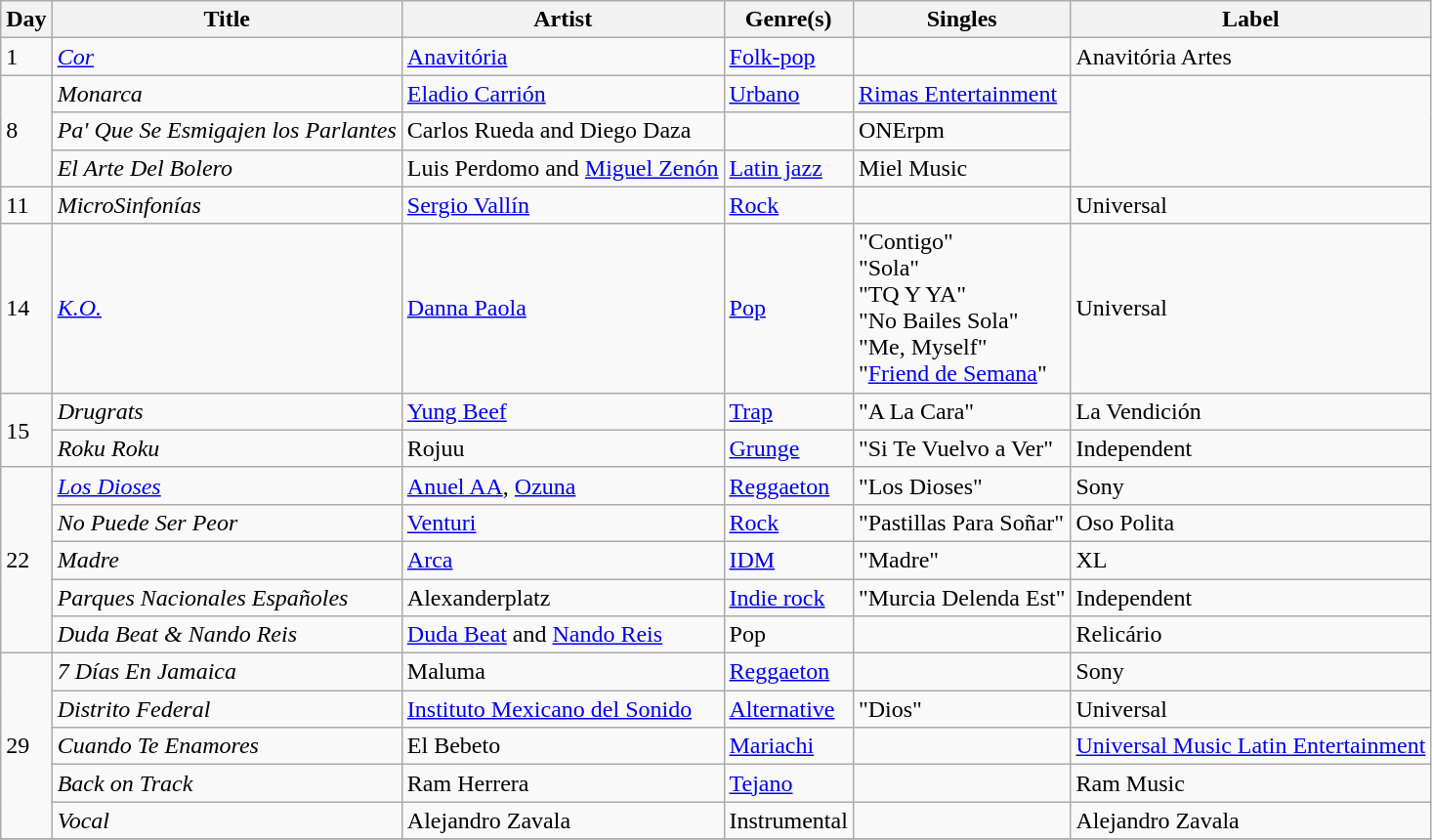<table class="wikitable sortable" style="text-align: left;">
<tr>
<th>Day</th>
<th>Title</th>
<th>Artist</th>
<th>Genre(s)</th>
<th>Singles</th>
<th>Label</th>
</tr>
<tr>
<td>1</td>
<td><em><a href='#'>Cor</a></em></td>
<td><a href='#'>Anavitória</a></td>
<td><a href='#'>Folk-pop</a></td>
<td></td>
<td>Anavitória Artes</td>
</tr>
<tr>
<td rowspan="3">8</td>
<td><em>Monarca</em></td>
<td><a href='#'>Eladio Carrión</a></td>
<td><a href='#'>Urbano</a></td>
<td><a href='#'>Rimas Entertainment</a></td>
</tr>
<tr>
<td><em>Pa' Que Se Esmigajen los Parlantes</em></td>
<td>Carlos Rueda and Diego Daza</td>
<td></td>
<td>ONErpm</td>
</tr>
<tr>
<td><em>El Arte Del Bolero</em></td>
<td>Luis Perdomo and <a href='#'>Miguel Zenón</a></td>
<td><a href='#'>Latin jazz</a></td>
<td>Miel Music</td>
</tr>
<tr>
<td>11</td>
<td><em>MicroSinfonías</em></td>
<td><a href='#'>Sergio Vallín</a></td>
<td><a href='#'>Rock</a></td>
<td></td>
<td>Universal</td>
</tr>
<tr>
<td>14</td>
<td><em><a href='#'>K.O.</a></em></td>
<td><a href='#'>Danna Paola</a></td>
<td><a href='#'>Pop</a></td>
<td>"Contigo"<br>"Sola"<br>"TQ Y YA"<br>"No Bailes Sola"<br>"Me, Myself"<br>"<a href='#'>Friend de Semana</a>"</td>
<td>Universal</td>
</tr>
<tr>
<td rowspan="2">15</td>
<td><em>Drugrats</em></td>
<td><a href='#'>Yung Beef</a></td>
<td><a href='#'>Trap</a></td>
<td>"A La Cara"</td>
<td>La Vendición</td>
</tr>
<tr>
<td><em>Roku Roku</em></td>
<td>Rojuu</td>
<td><a href='#'>Grunge</a></td>
<td>"Si Te Vuelvo a Ver"</td>
<td>Independent</td>
</tr>
<tr>
<td rowspan="5">22</td>
<td><em><a href='#'>Los Dioses</a></em></td>
<td><a href='#'>Anuel AA</a>, <a href='#'>Ozuna</a></td>
<td><a href='#'>Reggaeton</a></td>
<td>"Los Dioses"</td>
<td>Sony</td>
</tr>
<tr>
<td><em>No Puede Ser Peor</em></td>
<td><a href='#'>Venturi</a></td>
<td><a href='#'>Rock</a></td>
<td>"Pastillas Para Soñar"</td>
<td>Oso Polita</td>
</tr>
<tr>
<td><em>Madre</em></td>
<td><a href='#'>Arca</a></td>
<td><a href='#'>IDM</a></td>
<td>"Madre"</td>
<td>XL</td>
</tr>
<tr>
<td><em>Parques Nacionales Españoles</em></td>
<td>Alexanderplatz</td>
<td><a href='#'>Indie rock</a></td>
<td>"Murcia Delenda Est"</td>
<td>Independent</td>
</tr>
<tr>
<td><em>Duda Beat & Nando Reis</em></td>
<td><a href='#'>Duda Beat</a> and <a href='#'>Nando Reis</a></td>
<td>Pop</td>
<td></td>
<td>Relicário</td>
</tr>
<tr>
<td rowspan="5">29</td>
<td><em>7 Días En Jamaica</em></td>
<td>Maluma</td>
<td><a href='#'>Reggaeton</a></td>
<td></td>
<td>Sony</td>
</tr>
<tr>
<td><em>Distrito Federal</em></td>
<td><a href='#'>Instituto Mexicano del Sonido</a></td>
<td><a href='#'>Alternative</a></td>
<td>"Dios"</td>
<td>Universal</td>
</tr>
<tr>
<td><em>Cuando Te Enamores</em></td>
<td>El Bebeto</td>
<td><a href='#'>Mariachi</a></td>
<td></td>
<td><a href='#'>Universal Music Latin Entertainment</a></td>
</tr>
<tr>
<td><em>Back on Track</em></td>
<td>Ram Herrera</td>
<td><a href='#'>Tejano</a></td>
<td></td>
<td>Ram Music</td>
</tr>
<tr>
<td><em>Vocal</em></td>
<td>Alejandro Zavala</td>
<td>Instrumental</td>
<td></td>
<td>Alejandro Zavala</td>
</tr>
<tr>
</tr>
</table>
